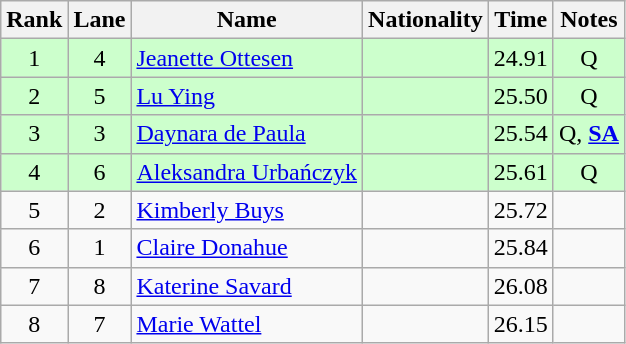<table class="wikitable sortable" style="text-align:center">
<tr>
<th>Rank</th>
<th>Lane</th>
<th>Name</th>
<th>Nationality</th>
<th>Time</th>
<th>Notes</th>
</tr>
<tr bgcolor=ccffcc>
<td>1</td>
<td>4</td>
<td align=left><a href='#'>Jeanette Ottesen</a></td>
<td align=left></td>
<td>24.91</td>
<td>Q</td>
</tr>
<tr bgcolor=ccffcc>
<td>2</td>
<td>5</td>
<td align=left><a href='#'>Lu Ying</a></td>
<td align=left></td>
<td>25.50</td>
<td>Q</td>
</tr>
<tr bgcolor=ccffcc>
<td>3</td>
<td>3</td>
<td align=left><a href='#'>Daynara de Paula</a></td>
<td align=left></td>
<td>25.54</td>
<td>Q, <strong><a href='#'>SA</a></strong></td>
</tr>
<tr bgcolor=ccffcc>
<td>4</td>
<td>6</td>
<td align=left><a href='#'>Aleksandra Urbańczyk</a></td>
<td align=left></td>
<td>25.61</td>
<td>Q</td>
</tr>
<tr>
<td>5</td>
<td>2</td>
<td align=left><a href='#'>Kimberly Buys</a></td>
<td align=left></td>
<td>25.72</td>
<td></td>
</tr>
<tr>
<td>6</td>
<td>1</td>
<td align=left><a href='#'>Claire Donahue</a></td>
<td align=left></td>
<td>25.84</td>
<td></td>
</tr>
<tr>
<td>7</td>
<td>8</td>
<td align=left><a href='#'>Katerine Savard</a></td>
<td align=left></td>
<td>26.08</td>
<td></td>
</tr>
<tr>
<td>8</td>
<td>7</td>
<td align=left><a href='#'>Marie Wattel</a></td>
<td align=left></td>
<td>26.15</td>
<td></td>
</tr>
</table>
